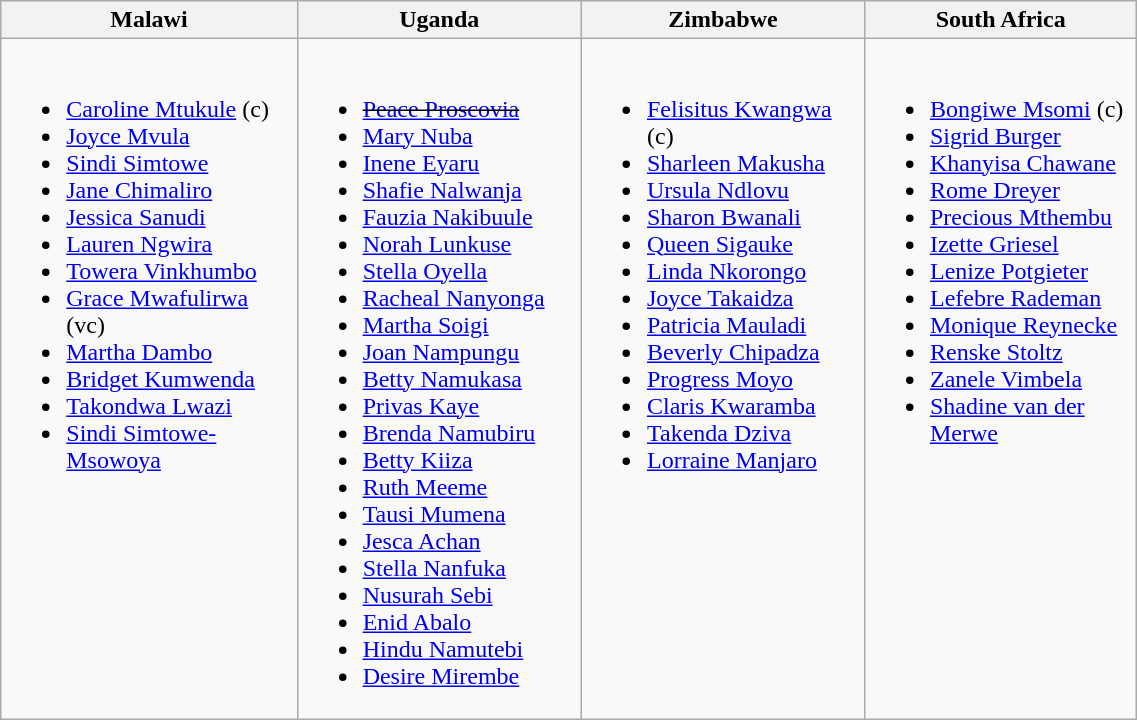<table class="wikitable" width="60%">
<tr>
<th width="10%"> Malawi </th>
<th width="10%"> Uganda </th>
<th width="10%"> Zimbabwe</th>
<th width="10%"> South Africa</th>
</tr>
<tr>
<td valign="top"><br><ul><li><a href='#'>Caroline Mtukule</a> (c)</li><li><a href='#'>Joyce Mvula</a></li><li><a href='#'>Sindi Simtowe</a></li><li><a href='#'>Jane Chimaliro</a></li><li><a href='#'>Jessica Sanudi</a></li><li><a href='#'>Lauren Ngwira</a></li><li><a href='#'>Towera Vinkhumbo</a></li><li><a href='#'>Grace Mwafulirwa</a> (vc)</li><li><a href='#'>Martha Dambo</a></li><li><a href='#'>Bridget Kumwenda</a></li><li><a href='#'>Takondwa Lwazi</a></li><li><a href='#'>Sindi Simtowe-Msowoya</a></li></ul></td>
<td valign="top"><br><ul><li><s><a href='#'>Peace Proscovia</a></s></li><li><a href='#'>Mary Nuba</a></li><li><a href='#'>Inene Eyaru</a></li><li><a href='#'>Shafie Nalwanja</a></li><li><a href='#'>Fauzia Nakibuule</a></li><li><a href='#'>Norah Lunkuse</a></li><li><a href='#'>Stella Oyella</a></li><li><a href='#'>Racheal Nanyonga</a></li><li><a href='#'>Martha Soigi</a></li><li><a href='#'>Joan Nampungu</a></li><li><a href='#'>Betty Namukasa</a></li><li><a href='#'>Privas Kaye</a></li><li><a href='#'>Brenda Namubiru</a></li><li><a href='#'>Betty Kiiza</a></li><li><a href='#'>Ruth Meeme</a></li><li><a href='#'>Tausi Mumena</a></li><li><a href='#'>Jesca Achan</a></li><li><a href='#'>Stella Nanfuka</a></li><li><a href='#'>Nusurah Sebi</a></li><li><a href='#'>Enid Abalo</a></li><li><a href='#'>Hindu Namutebi</a></li><li><a href='#'>Desire Mirembe</a></li></ul></td>
<td valign="top"><br><ul><li><a href='#'>Felisitus Kwangwa</a> (c)</li><li><a href='#'>Sharleen Makusha</a></li><li><a href='#'>Ursula Ndlovu</a></li><li><a href='#'>Sharon Bwanali</a></li><li><a href='#'>Queen Sigauke</a></li><li><a href='#'>Linda Nkorongo</a></li><li><a href='#'>Joyce Takaidza</a></li><li><a href='#'>Patricia Mauladi</a></li><li><a href='#'>Beverly Chipadza</a></li><li><a href='#'>Progress Moyo</a></li><li><a href='#'>Claris Kwaramba</a></li><li><a href='#'>Takenda Dziva</a></li><li><a href='#'>Lorraine Manjaro</a></li></ul></td>
<td valign="top"><br><ul><li><a href='#'>Bongiwe Msomi</a> (c)</li><li><a href='#'>Sigrid Burger</a></li><li><a href='#'>Khanyisa Chawane</a></li><li><a href='#'>Rome Dreyer</a></li><li><a href='#'>Precious Mthembu</a></li><li><a href='#'>Izette Griesel</a></li><li><a href='#'>Lenize Potgieter</a></li><li><a href='#'>Lefebre Rademan</a></li><li><a href='#'>Monique Reynecke</a></li><li><a href='#'>Renske Stoltz</a></li><li><a href='#'>Zanele Vimbela</a></li><li><a href='#'>Shadine van der Merwe</a></li></ul></td>
</tr>
</table>
